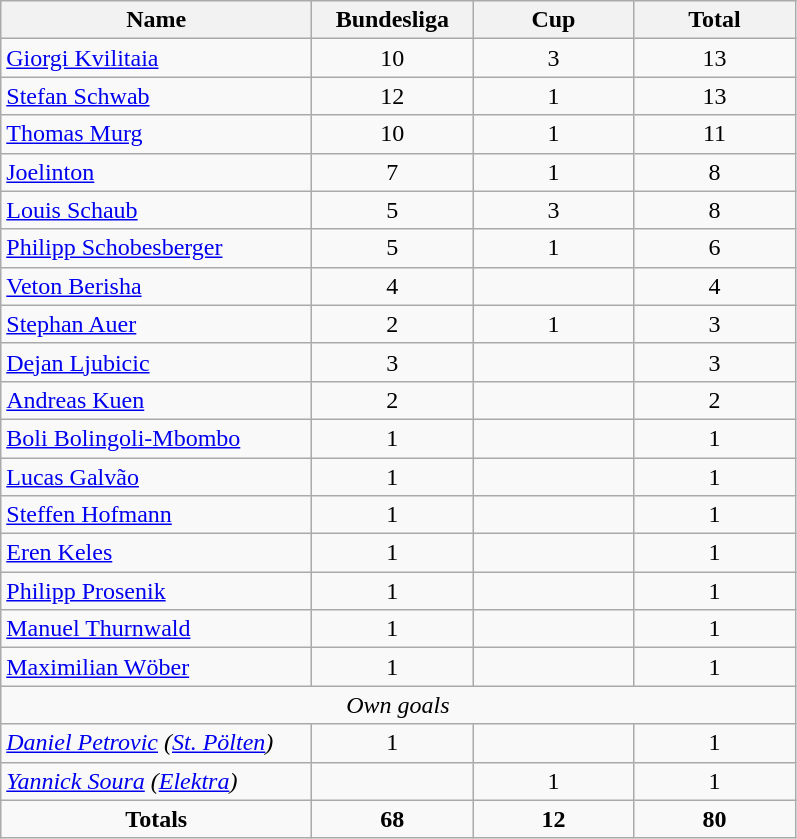<table class="wikitable sortable" style="text-align: center;">
<tr>
<th class="unsortable" width=200>Name</th>
<th width=100>Bundesliga</th>
<th width=100>Cup</th>
<th width=100><strong>Total</strong></th>
</tr>
<tr>
<td align="left"> <a href='#'>Giorgi Kvilitaia</a></td>
<td>10</td>
<td>3</td>
<td>13</td>
</tr>
<tr>
<td align="left"> <a href='#'>Stefan Schwab</a></td>
<td>12</td>
<td>1</td>
<td>13</td>
</tr>
<tr>
<td align="left"> <a href='#'>Thomas Murg</a></td>
<td>10</td>
<td>1</td>
<td>11</td>
</tr>
<tr>
<td align="left"> <a href='#'>Joelinton</a></td>
<td>7</td>
<td>1</td>
<td>8</td>
</tr>
<tr>
<td align="left"> <a href='#'>Louis Schaub</a></td>
<td>5</td>
<td>3</td>
<td>8</td>
</tr>
<tr>
<td align="left"> <a href='#'>Philipp Schobesberger</a></td>
<td>5</td>
<td>1</td>
<td>6</td>
</tr>
<tr>
<td align="left"> <a href='#'>Veton Berisha</a></td>
<td>4</td>
<td></td>
<td>4</td>
</tr>
<tr>
<td align="left"> <a href='#'>Stephan Auer</a></td>
<td>2</td>
<td>1</td>
<td>3</td>
</tr>
<tr>
<td align="left"> <a href='#'>Dejan Ljubicic</a></td>
<td>3</td>
<td></td>
<td>3</td>
</tr>
<tr>
<td align="left"> <a href='#'>Andreas Kuen</a></td>
<td>2</td>
<td></td>
<td>2</td>
</tr>
<tr>
<td align="left"> <a href='#'>Boli Bolingoli-Mbombo</a></td>
<td>1</td>
<td></td>
<td>1</td>
</tr>
<tr>
<td align="left"> <a href='#'>Lucas Galvão</a></td>
<td>1</td>
<td></td>
<td>1</td>
</tr>
<tr>
<td align="left"> <a href='#'>Steffen Hofmann</a></td>
<td>1</td>
<td></td>
<td>1</td>
</tr>
<tr>
<td align="left"> <a href='#'>Eren Keles</a></td>
<td>1</td>
<td></td>
<td>1</td>
</tr>
<tr>
<td align="left"> <a href='#'>Philipp Prosenik</a></td>
<td>1</td>
<td></td>
<td>1</td>
</tr>
<tr>
<td align="left"> <a href='#'>Manuel Thurnwald</a></td>
<td>1</td>
<td></td>
<td>1</td>
</tr>
<tr>
<td align="left"> <a href='#'>Maximilian Wöber</a></td>
<td>1</td>
<td></td>
<td>1</td>
</tr>
<tr class="sortbottom">
<td colspan="4"><em>Own goals</em></td>
</tr>
<tr class="sortbottom">
<td align="left"> <em><a href='#'>Daniel Petrovic</a> (<a href='#'>St. Pölten</a>)</em></td>
<td>1</td>
<td></td>
<td>1</td>
</tr>
<tr class="sortbottom">
<td align="left"> <em><a href='#'>Yannick Soura</a> (<a href='#'>Elektra</a>)</em></td>
<td></td>
<td>1</td>
<td>1</td>
</tr>
<tr class="sortbottom">
<td><strong>Totals</strong></td>
<td><strong>68</strong></td>
<td><strong>12</strong></td>
<td><strong>80</strong></td>
</tr>
</table>
